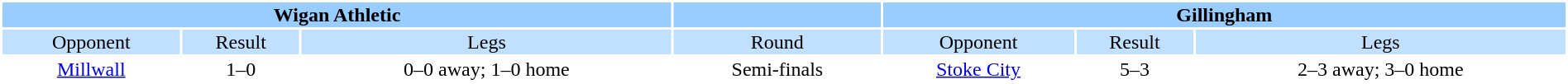<table width="100%" bgcolor=white>
<tr valign=top bgcolor=#99ccff>
<th colspan=3 style="width:1*"><strong>Wigan Athletic</strong></th>
<th></th>
<th colspan=3 style="width:1*"><strong>Gillingham</strong></th>
</tr>
<tr valign=top align="center" bgcolor=#c1e0ff>
<td>Opponent</td>
<td>Result</td>
<td>Legs</td>
<td>Round</td>
<td>Opponent</td>
<td>Result</td>
<td>Legs</td>
</tr>
<tr align="center">
<td><a href='#'>Millwall</a></td>
<td>1–0</td>
<td>0–0 away; 1–0 home</td>
<td>Semi-finals</td>
<td><a href='#'>Stoke City</a></td>
<td>5–3</td>
<td>2–3 away; 3–0 home</td>
</tr>
</table>
